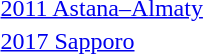<table>
<tr>
<td><a href='#'>2011 Astana–Almaty</a></td>
<td></td>
<td></td>
<td></td>
</tr>
<tr>
<td><a href='#'>2017 Sapporo</a></td>
<td></td>
<td></td>
<td></td>
</tr>
</table>
